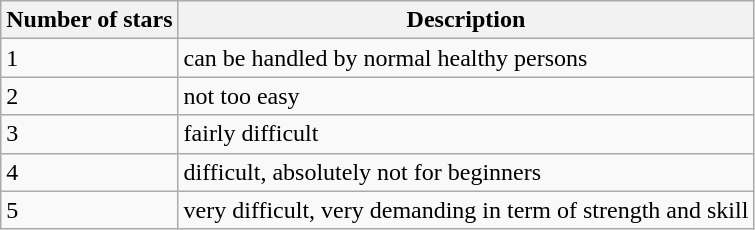<table class="wikitable" border="1">
<tr>
<th>Number of stars</th>
<th>Description</th>
</tr>
<tr>
<td>1</td>
<td>can be handled by normal healthy persons</td>
</tr>
<tr>
<td>2</td>
<td>not too easy</td>
</tr>
<tr>
<td>3</td>
<td>fairly difficult</td>
</tr>
<tr>
<td>4</td>
<td>difficult, absolutely not for beginners</td>
</tr>
<tr>
<td>5</td>
<td>very difficult, very demanding in term of strength and skill</td>
</tr>
</table>
